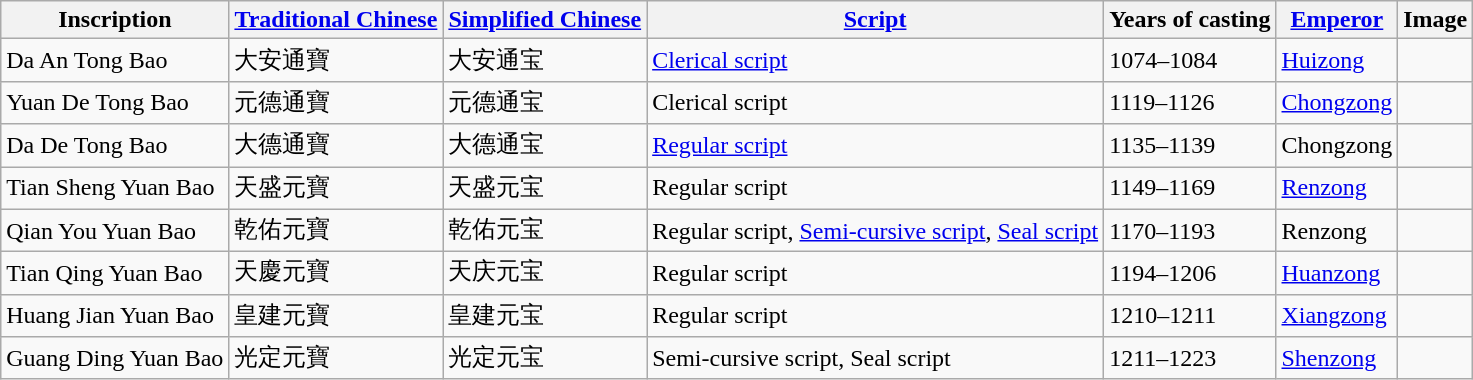<table class="wikitable">
<tr>
<th>Inscription</th>
<th><a href='#'>Traditional Chinese</a></th>
<th><a href='#'>Simplified Chinese</a></th>
<th><a href='#'>Script</a></th>
<th>Years of casting</th>
<th><a href='#'>Emperor</a></th>
<th>Image</th>
</tr>
<tr>
<td>Da An Tong Bao</td>
<td>大安通寶</td>
<td>大安通宝</td>
<td><a href='#'>Clerical script</a></td>
<td>1074–1084</td>
<td><a href='#'>Huizong</a></td>
<td></td>
</tr>
<tr>
<td>Yuan De Tong Bao</td>
<td>元德通寶</td>
<td>元德通宝</td>
<td>Clerical script</td>
<td>1119–1126</td>
<td><a href='#'>Chongzong</a></td>
<td></td>
</tr>
<tr>
<td>Da De Tong Bao</td>
<td>大德通寶</td>
<td>大德通宝</td>
<td><a href='#'>Regular script</a></td>
<td>1135–1139</td>
<td>Chongzong</td>
<td></td>
</tr>
<tr>
<td>Tian Sheng Yuan Bao</td>
<td>天盛元寶</td>
<td>天盛元宝</td>
<td>Regular script</td>
<td>1149–1169</td>
<td><a href='#'>Renzong</a></td>
<td></td>
</tr>
<tr>
<td>Qian You Yuan Bao</td>
<td>乾佑元寶</td>
<td>乾佑元宝</td>
<td>Regular script, <a href='#'>Semi-cursive script</a>, <a href='#'>Seal script</a></td>
<td>1170–1193</td>
<td>Renzong</td>
<td></td>
</tr>
<tr>
<td>Tian Qing Yuan Bao</td>
<td>天慶元寶</td>
<td>天庆元宝</td>
<td>Regular script</td>
<td>1194–1206</td>
<td><a href='#'>Huanzong</a></td>
<td></td>
</tr>
<tr>
<td>Huang Jian Yuan Bao</td>
<td>皇建元寶</td>
<td>皇建元宝</td>
<td>Regular script</td>
<td>1210–1211</td>
<td><a href='#'>Xiangzong</a></td>
<td></td>
</tr>
<tr>
<td>Guang Ding Yuan Bao</td>
<td>光定元寶</td>
<td>光定元宝</td>
<td>Semi-cursive script, Seal script</td>
<td>1211–1223</td>
<td><a href='#'>Shenzong</a></td>
<td></td>
</tr>
</table>
